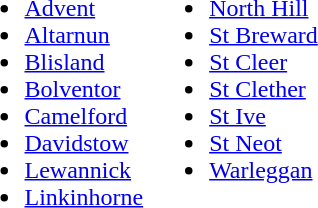<table>
<tr>
<td valign="top"><br><ul><li><a href='#'>Advent</a></li><li><a href='#'>Altarnun</a></li><li><a href='#'>Blisland</a></li><li><a href='#'>Bolventor</a></li><li><a href='#'>Camelford</a></li><li><a href='#'>Davidstow</a></li><li><a href='#'>Lewannick</a></li><li><a href='#'>Linkinhorne</a></li></ul></td>
<td valign="top"><br><ul><li><a href='#'>North Hill</a></li><li><a href='#'>St Breward</a></li><li><a href='#'>St Cleer</a></li><li><a href='#'>St Clether</a></li><li><a href='#'>St Ive</a></li><li><a href='#'>St Neot</a></li><li><a href='#'>Warleggan</a></li></ul></td>
</tr>
</table>
